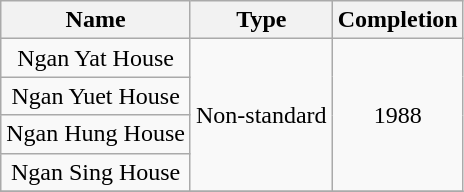<table class="wikitable" style="text-align: center">
<tr>
<th>Name</th>
<th>Type</th>
<th>Completion</th>
</tr>
<tr>
<td>Ngan Yat House</td>
<td rowspan="4">Non-standard</td>
<td rowspan="4">1988</td>
</tr>
<tr>
<td>Ngan Yuet House</td>
</tr>
<tr>
<td>Ngan Hung House</td>
</tr>
<tr>
<td>Ngan Sing House</td>
</tr>
<tr>
</tr>
</table>
